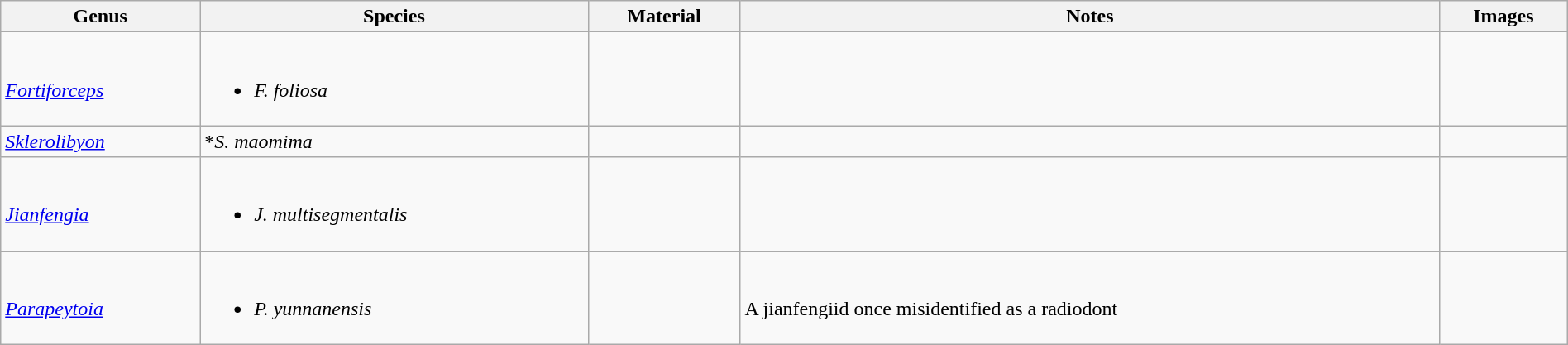<table class="wikitable" style="margin:auto;width:100%;">
<tr>
<th>Genus</th>
<th>Species</th>
<th>Material</th>
<th>Notes</th>
<th>Images</th>
</tr>
<tr>
<td><br><em><a href='#'>Fortiforceps</a></em></td>
<td><br><ul><li><em>F. foliosa</em></li></ul></td>
<td></td>
<td></td>
<td><br></td>
</tr>
<tr>
<td><em><a href='#'>Sklerolibyon</a></em></td>
<td>*<em>S. maomima</em></td>
<td></td>
<td></td>
<td></td>
</tr>
<tr>
<td><br><em><a href='#'>Jianfengia</a></em></td>
<td><br><ul><li><em>J. multisegmentalis</em></li></ul></td>
<td></td>
<td></td>
<td><br></td>
</tr>
<tr>
<td><br><em><a href='#'>Parapeytoia</a></em></td>
<td><br><ul><li><em>P. yunnanensis</em></li></ul></td>
<td></td>
<td><br>A jianfengiid once misidentified as a radiodont</td>
<td><br></td>
</tr>
</table>
